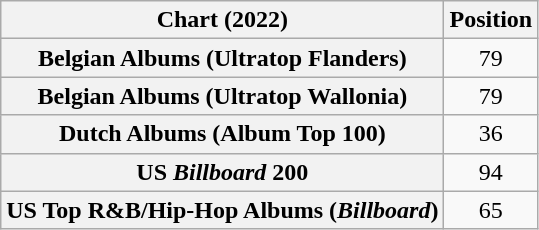<table class="wikitable sortable plainrowheaders" style="text-align:center">
<tr>
<th>Chart (2022)</th>
<th>Position</th>
</tr>
<tr>
<th scope="row">Belgian Albums (Ultratop Flanders)</th>
<td>79</td>
</tr>
<tr>
<th scope="row">Belgian Albums (Ultratop Wallonia)</th>
<td>79</td>
</tr>
<tr>
<th scope="row">Dutch Albums (Album Top 100)</th>
<td>36</td>
</tr>
<tr>
<th scope="row">US <em>Billboard</em> 200</th>
<td>94</td>
</tr>
<tr>
<th scope="row">US Top R&B/Hip-Hop Albums (<em>Billboard</em>)</th>
<td>65</td>
</tr>
</table>
